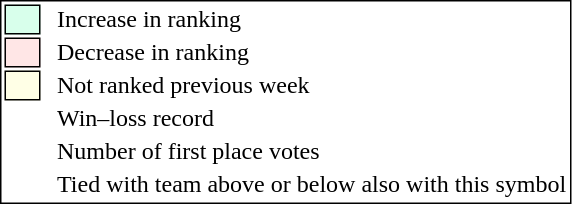<table style="border:1px solid black;">
<tr>
<td style="background:#D8FFEB; width:20px; border:1px solid black;"></td>
<td> </td>
<td>Increase in ranking</td>
</tr>
<tr>
<td style="background:#FFE6E6; width:20px; border:1px solid black;"></td>
<td> </td>
<td>Decrease in ranking</td>
</tr>
<tr>
<td style="background:#FFFFE6; width:20px; border:1px solid black;"></td>
<td> </td>
<td>Not ranked previous week</td>
</tr>
<tr>
<td></td>
<td> </td>
<td>Win–loss record</td>
</tr>
<tr>
<td></td>
<td> </td>
<td>Number of first place votes</td>
</tr>
<tr>
<td></td>
<td></td>
<td>Tied with team above or below also with this symbol</td>
</tr>
</table>
